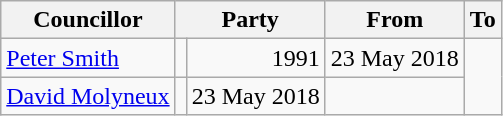<table class=wikitable>
<tr>
<th>Councillor</th>
<th colspan=2>Party</th>
<th>From</th>
<th>To</th>
</tr>
<tr>
<td><a href='#'>Peter Smith</a></td>
<td></td>
<td align=right>1991</td>
<td align=right>23 May 2018</td>
</tr>
<tr>
<td><a href='#'>David Molyneux</a></td>
<td></td>
<td align=right>23 May 2018</td>
<td align=right></td>
</tr>
</table>
